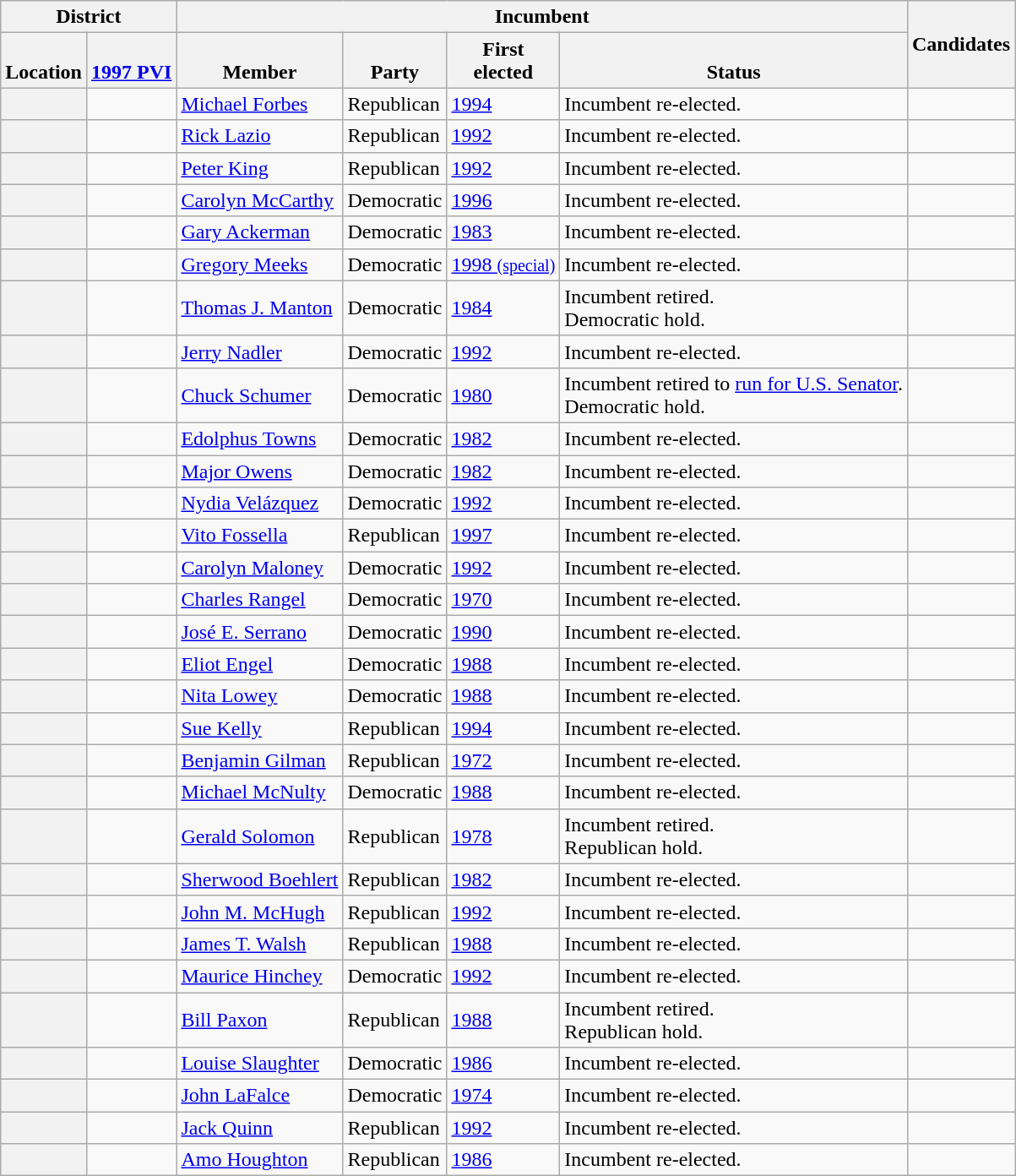<table class="wikitable sortable">
<tr>
<th colspan=2>District</th>
<th colspan=4>Incumbent</th>
<th rowspan=2 class="unsortable">Candidates</th>
</tr>
<tr valign=bottom>
<th>Location</th>
<th><a href='#'>1997 PVI</a></th>
<th>Member</th>
<th>Party</th>
<th>First<br>elected</th>
<th>Status</th>
</tr>
<tr>
<th></th>
<td></td>
<td><a href='#'>Michael Forbes</a></td>
<td>Republican</td>
<td><a href='#'>1994</a></td>
<td>Incumbent re-elected.</td>
<td nowrap></td>
</tr>
<tr>
<th></th>
<td></td>
<td><a href='#'>Rick Lazio</a></td>
<td>Republican</td>
<td><a href='#'>1992</a></td>
<td>Incumbent re-elected.</td>
<td nowrap></td>
</tr>
<tr>
<th></th>
<td></td>
<td><a href='#'>Peter King</a></td>
<td>Republican</td>
<td><a href='#'>1992</a></td>
<td>Incumbent re-elected.</td>
<td nowrap></td>
</tr>
<tr>
<th></th>
<td></td>
<td><a href='#'>Carolyn McCarthy</a></td>
<td>Democratic</td>
<td><a href='#'>1996</a></td>
<td>Incumbent re-elected.</td>
<td nowrap></td>
</tr>
<tr>
<th></th>
<td></td>
<td><a href='#'>Gary Ackerman</a></td>
<td>Democratic</td>
<td><a href='#'>1983</a></td>
<td>Incumbent re-elected.</td>
<td nowrap></td>
</tr>
<tr>
<th></th>
<td></td>
<td><a href='#'>Gregory Meeks</a></td>
<td>Democratic</td>
<td><a href='#'>1998 <small>(special)</small></a></td>
<td>Incumbent re-elected.</td>
<td nowrap></td>
</tr>
<tr>
<th></th>
<td></td>
<td><a href='#'>Thomas J. Manton</a></td>
<td>Democratic</td>
<td><a href='#'>1984</a></td>
<td>Incumbent retired.<br>Democratic hold.</td>
<td nowrap></td>
</tr>
<tr>
<th></th>
<td></td>
<td><a href='#'>Jerry Nadler</a></td>
<td>Democratic</td>
<td><a href='#'>1992</a></td>
<td>Incumbent re-elected.</td>
<td nowrap></td>
</tr>
<tr>
<th></th>
<td></td>
<td><a href='#'>Chuck Schumer</a></td>
<td>Democratic</td>
<td><a href='#'>1980</a></td>
<td>Incumbent retired to <a href='#'>run for U.S. Senator</a>.<br>Democratic hold.</td>
<td nowrap></td>
</tr>
<tr>
<th></th>
<td></td>
<td><a href='#'>Edolphus Towns</a></td>
<td>Democratic</td>
<td><a href='#'>1982</a></td>
<td>Incumbent re-elected.</td>
<td nowrap></td>
</tr>
<tr>
<th></th>
<td></td>
<td><a href='#'>Major Owens</a></td>
<td>Democratic</td>
<td><a href='#'>1982</a></td>
<td>Incumbent re-elected.</td>
<td nowrap></td>
</tr>
<tr>
<th></th>
<td></td>
<td><a href='#'>Nydia Velázquez</a></td>
<td>Democratic</td>
<td><a href='#'>1992</a></td>
<td>Incumbent re-elected.</td>
<td nowrap></td>
</tr>
<tr>
<th></th>
<td></td>
<td><a href='#'>Vito Fossella</a></td>
<td>Republican</td>
<td><a href='#'>1997</a></td>
<td>Incumbent re-elected.</td>
<td nowrap></td>
</tr>
<tr>
<th></th>
<td></td>
<td><a href='#'>Carolyn Maloney</a></td>
<td>Democratic</td>
<td><a href='#'>1992</a></td>
<td>Incumbent re-elected.</td>
<td nowrap></td>
</tr>
<tr>
<th></th>
<td></td>
<td><a href='#'>Charles Rangel</a></td>
<td>Democratic</td>
<td><a href='#'>1970</a></td>
<td>Incumbent re-elected.</td>
<td nowrap></td>
</tr>
<tr>
<th></th>
<td></td>
<td><a href='#'>José E. Serrano</a></td>
<td>Democratic</td>
<td><a href='#'>1990</a></td>
<td>Incumbent re-elected.</td>
<td nowrap></td>
</tr>
<tr>
<th></th>
<td></td>
<td><a href='#'>Eliot Engel</a></td>
<td>Democratic</td>
<td><a href='#'>1988</a></td>
<td>Incumbent re-elected.</td>
<td nowrap></td>
</tr>
<tr>
<th></th>
<td></td>
<td><a href='#'>Nita Lowey</a></td>
<td>Democratic</td>
<td><a href='#'>1988</a></td>
<td>Incumbent re-elected.</td>
<td nowrap></td>
</tr>
<tr>
<th></th>
<td></td>
<td><a href='#'>Sue Kelly</a></td>
<td>Republican</td>
<td><a href='#'>1994</a></td>
<td>Incumbent re-elected.</td>
<td nowrap></td>
</tr>
<tr>
<th></th>
<td></td>
<td><a href='#'>Benjamin Gilman</a></td>
<td>Republican</td>
<td><a href='#'>1972</a></td>
<td>Incumbent re-elected.</td>
<td nowrap></td>
</tr>
<tr>
<th></th>
<td></td>
<td><a href='#'>Michael McNulty</a></td>
<td>Democratic</td>
<td><a href='#'>1988</a></td>
<td>Incumbent re-elected.</td>
<td nowrap></td>
</tr>
<tr>
<th></th>
<td></td>
<td><a href='#'>Gerald Solomon</a></td>
<td>Republican</td>
<td><a href='#'>1978</a></td>
<td>Incumbent retired.<br>Republican hold.</td>
<td nowrap></td>
</tr>
<tr>
<th></th>
<td></td>
<td><a href='#'>Sherwood Boehlert</a></td>
<td>Republican</td>
<td><a href='#'>1982</a></td>
<td>Incumbent re-elected.</td>
<td nowrap></td>
</tr>
<tr>
<th></th>
<td></td>
<td><a href='#'>John M. McHugh</a></td>
<td>Republican</td>
<td><a href='#'>1992</a></td>
<td>Incumbent re-elected.</td>
<td nowrap></td>
</tr>
<tr>
<th></th>
<td></td>
<td><a href='#'>James T. Walsh</a></td>
<td>Republican</td>
<td><a href='#'>1988</a></td>
<td>Incumbent re-elected.</td>
<td nowrap></td>
</tr>
<tr>
<th></th>
<td></td>
<td><a href='#'>Maurice Hinchey</a></td>
<td>Democratic</td>
<td><a href='#'>1992</a></td>
<td>Incumbent re-elected.</td>
<td nowrap></td>
</tr>
<tr>
<th></th>
<td></td>
<td><a href='#'>Bill Paxon</a></td>
<td>Republican</td>
<td><a href='#'>1988</a></td>
<td>Incumbent retired.<br>Republican hold.</td>
<td nowrap></td>
</tr>
<tr>
<th></th>
<td></td>
<td><a href='#'>Louise Slaughter</a></td>
<td>Democratic</td>
<td><a href='#'>1986</a></td>
<td>Incumbent re-elected.</td>
<td nowrap></td>
</tr>
<tr>
<th></th>
<td></td>
<td><a href='#'>John LaFalce</a></td>
<td>Democratic</td>
<td><a href='#'>1974</a></td>
<td>Incumbent re-elected.</td>
<td nowrap></td>
</tr>
<tr>
<th></th>
<td></td>
<td><a href='#'>Jack Quinn</a></td>
<td>Republican</td>
<td><a href='#'>1992</a></td>
<td>Incumbent re-elected.</td>
<td nowrap></td>
</tr>
<tr>
<th></th>
<td></td>
<td><a href='#'>Amo Houghton</a></td>
<td>Republican</td>
<td><a href='#'>1986</a></td>
<td>Incumbent re-elected.</td>
<td nowrap></td>
</tr>
</table>
